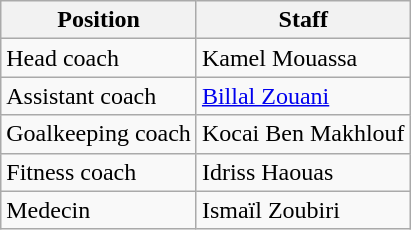<table class=wikitable>
<tr>
<th>Position</th>
<th>Staff</th>
</tr>
<tr>
<td>Head coach</td>
<td>Kamel Mouassa</td>
</tr>
<tr>
<td>Assistant coach</td>
<td><a href='#'>Billal Zouani</a></td>
</tr>
<tr>
<td>Goalkeeping coach</td>
<td>Kocai Ben Makhlouf</td>
</tr>
<tr>
<td>Fitness coach</td>
<td>Idriss Haouas</td>
</tr>
<tr>
<td>Medecin</td>
<td>Ismaïl Zoubiri</td>
</tr>
</table>
